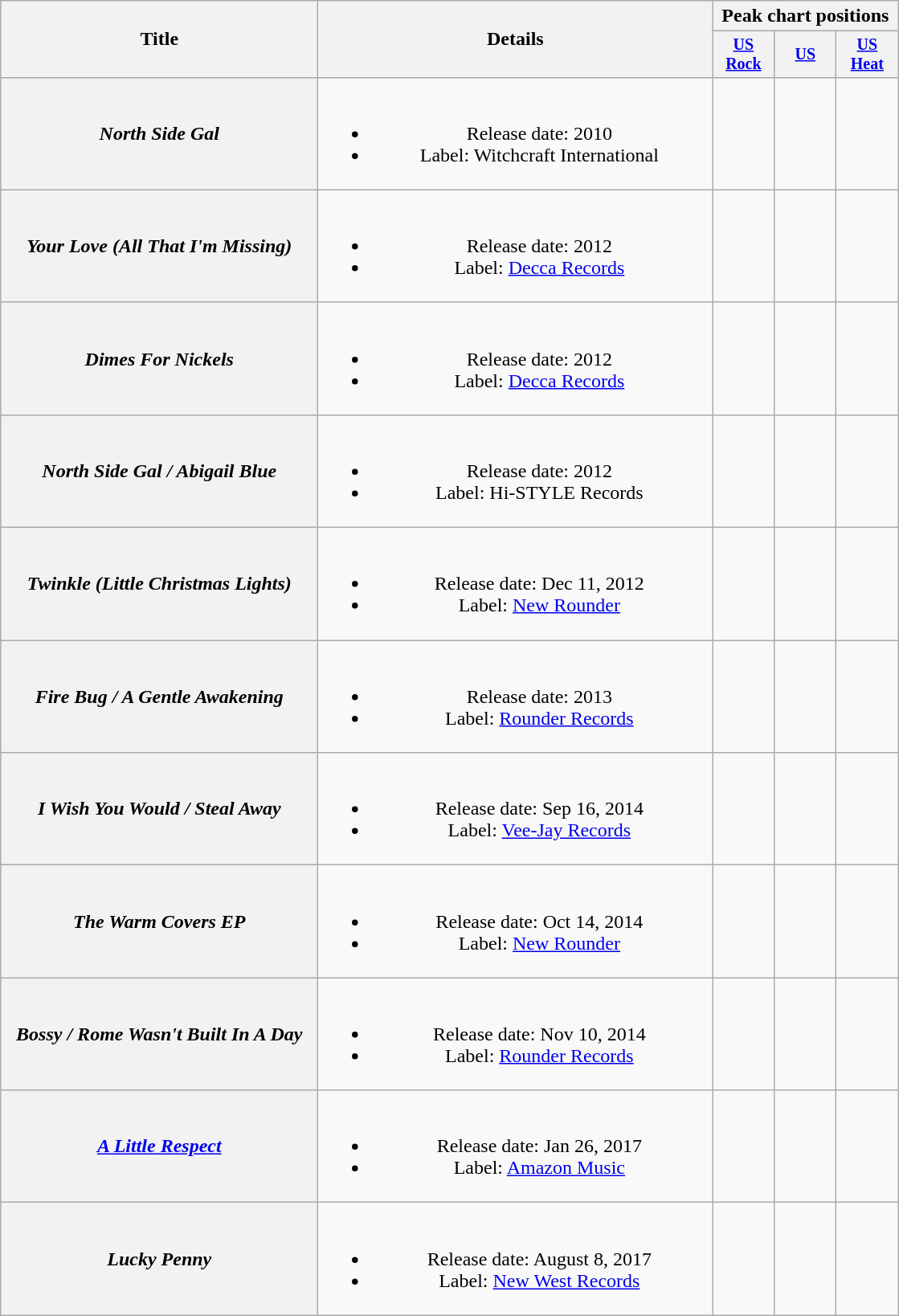<table class="wikitable plainrowheaders" style="text-align:center;">
<tr>
<th rowspan="2" style="width:16em;">Title</th>
<th rowspan="2" style="width:20em;">Details</th>
<th colspan="3">Peak chart positions</th>
</tr>
<tr style="font-size:smaller;">
<th style="width:45px;"><a href='#'>US<br>Rock</a><br></th>
<th style="width:45px;"><a href='#'>US</a><br></th>
<th style="width:45px;"><a href='#'>US<br>Heat</a><br></th>
</tr>
<tr>
<th scope="row"><em>North Side Gal</em></th>
<td><br><ul><li>Release date: 2010</li><li>Label: Witchcraft International</li></ul></td>
<td></td>
<td></td>
<td></td>
</tr>
<tr>
<th scope="row"><em>Your Love (All That I'm Missing) </em></th>
<td><br><ul><li>Release date: 2012</li><li>Label: <a href='#'>Decca Records</a></li></ul></td>
<td></td>
<td></td>
<td></td>
</tr>
<tr>
<th scope="row"><em>Dimes For Nickels</em></th>
<td><br><ul><li>Release date: 2012</li><li>Label: <a href='#'>Decca Records</a></li></ul></td>
<td></td>
<td></td>
<td></td>
</tr>
<tr>
<th scope="row"><em>North Side Gal / Abigail Blue</em></th>
<td><br><ul><li>Release date: 2012</li><li>Label: Hi-STYLE Records</li></ul></td>
<td></td>
<td></td>
<td></td>
</tr>
<tr>
<th scope="row"><em>Twinkle (Little Christmas Lights)</em></th>
<td><br><ul><li>Release date: Dec 11, 2012</li><li>Label: <a href='#'>New Rounder</a></li></ul></td>
<td></td>
<td></td>
<td></td>
</tr>
<tr>
<th scope="row"><em>Fire Bug / A Gentle Awakening</em></th>
<td><br><ul><li>Release date: 2013</li><li>Label: <a href='#'>Rounder Records</a></li></ul></td>
<td></td>
<td></td>
<td></td>
</tr>
<tr>
<th scope="row"><em>I Wish You Would / Steal Away</em></th>
<td><br><ul><li>Release date: Sep 16, 2014</li><li>Label: <a href='#'>Vee-Jay Records</a></li></ul></td>
<td></td>
<td></td>
<td></td>
</tr>
<tr>
<th scope="row"><em>The Warm Covers EP</em></th>
<td><br><ul><li>Release date: Oct 14, 2014</li><li>Label: <a href='#'>New Rounder</a></li></ul></td>
<td></td>
<td></td>
<td></td>
</tr>
<tr>
<th scope="row"><em>Bossy / Rome Wasn't Built In A Day</em></th>
<td><br><ul><li>Release date: Nov 10, 2014</li><li>Label: <a href='#'>Rounder Records</a></li></ul></td>
<td></td>
<td></td>
<td></td>
</tr>
<tr>
<th scope="row"><em><a href='#'>A Little Respect</a></em></th>
<td><br><ul><li>Release date: Jan 26, 2017</li><li>Label: <a href='#'>Amazon Music</a></li></ul></td>
<td></td>
<td></td>
<td></td>
</tr>
<tr>
<th scope="row"><em>Lucky Penny</em></th>
<td><br><ul><li>Release date: August 8, 2017</li><li>Label: <a href='#'>New West Records</a></li></ul></td>
<td></td>
<td></td>
<td></td>
</tr>
</table>
